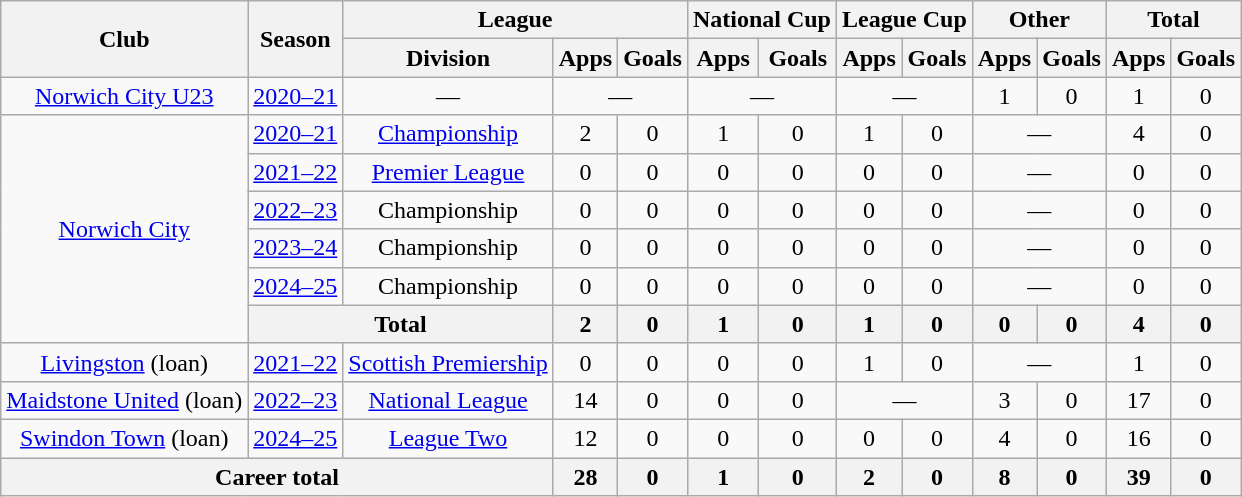<table class="wikitable" style="text-align:center">
<tr>
<th rowspan="2">Club</th>
<th rowspan="2">Season</th>
<th colspan="3">League</th>
<th colspan="2">National Cup</th>
<th colspan="2">League Cup</th>
<th colspan="2">Other</th>
<th colspan="2">Total</th>
</tr>
<tr>
<th>Division</th>
<th>Apps</th>
<th>Goals</th>
<th>Apps</th>
<th>Goals</th>
<th>Apps</th>
<th>Goals</th>
<th>Apps</th>
<th>Goals</th>
<th>Apps</th>
<th>Goals</th>
</tr>
<tr>
<td><a href='#'>Norwich City U23</a></td>
<td><a href='#'>2020–21</a></td>
<td colspan=1>—</td>
<td colspan="2">—</td>
<td colspan="2">—</td>
<td colspan="2">—</td>
<td>1</td>
<td>0</td>
<td>1</td>
<td>0</td>
</tr>
<tr>
<td rowspan=6><a href='#'>Norwich City</a></td>
<td><a href='#'>2020–21</a></td>
<td><a href='#'>Championship</a></td>
<td>2</td>
<td>0</td>
<td>1</td>
<td>0</td>
<td>1</td>
<td>0</td>
<td colspan="2">—</td>
<td>4</td>
<td>0</td>
</tr>
<tr>
<td><a href='#'>2021–22</a></td>
<td><a href='#'>Premier League</a></td>
<td>0</td>
<td>0</td>
<td>0</td>
<td>0</td>
<td>0</td>
<td>0</td>
<td colspan="2">—</td>
<td>0</td>
<td>0</td>
</tr>
<tr>
<td><a href='#'>2022–23</a></td>
<td>Championship</td>
<td>0</td>
<td>0</td>
<td>0</td>
<td>0</td>
<td>0</td>
<td>0</td>
<td colspan="2">—</td>
<td>0</td>
<td>0</td>
</tr>
<tr>
<td><a href='#'>2023–24</a></td>
<td>Championship</td>
<td>0</td>
<td>0</td>
<td>0</td>
<td>0</td>
<td>0</td>
<td>0</td>
<td colspan="2">—</td>
<td>0</td>
<td>0</td>
</tr>
<tr>
<td><a href='#'>2024–25</a></td>
<td>Championship</td>
<td>0</td>
<td>0</td>
<td>0</td>
<td>0</td>
<td>0</td>
<td>0</td>
<td colspan="2">—</td>
<td>0</td>
<td>0</td>
</tr>
<tr>
<th colspan="2">Total</th>
<th>2</th>
<th>0</th>
<th>1</th>
<th>0</th>
<th>1</th>
<th>0</th>
<th>0</th>
<th>0</th>
<th>4</th>
<th>0</th>
</tr>
<tr>
<td><a href='#'>Livingston</a> (loan)</td>
<td><a href='#'>2021–22</a></td>
<td><a href='#'>Scottish Premiership</a></td>
<td>0</td>
<td>0</td>
<td>0</td>
<td>0</td>
<td>1</td>
<td>0</td>
<td colspan="2">—</td>
<td>1</td>
<td>0</td>
</tr>
<tr>
<td><a href='#'>Maidstone United</a> (loan)</td>
<td><a href='#'>2022–23</a></td>
<td><a href='#'>National League</a></td>
<td>14</td>
<td>0</td>
<td>0</td>
<td>0</td>
<td colspan="2">—</td>
<td>3</td>
<td>0</td>
<td>17</td>
<td>0</td>
</tr>
<tr>
<td><a href='#'>Swindon Town</a> (loan)</td>
<td><a href='#'>2024–25</a></td>
<td><a href='#'>League Two</a></td>
<td>12</td>
<td>0</td>
<td>0</td>
<td>0</td>
<td>0</td>
<td>0</td>
<td>4</td>
<td>0</td>
<td>16</td>
<td>0</td>
</tr>
<tr>
<th colspan="3">Career total</th>
<th>28</th>
<th>0</th>
<th>1</th>
<th>0</th>
<th>2</th>
<th>0</th>
<th>8</th>
<th>0</th>
<th>39</th>
<th>0</th>
</tr>
</table>
